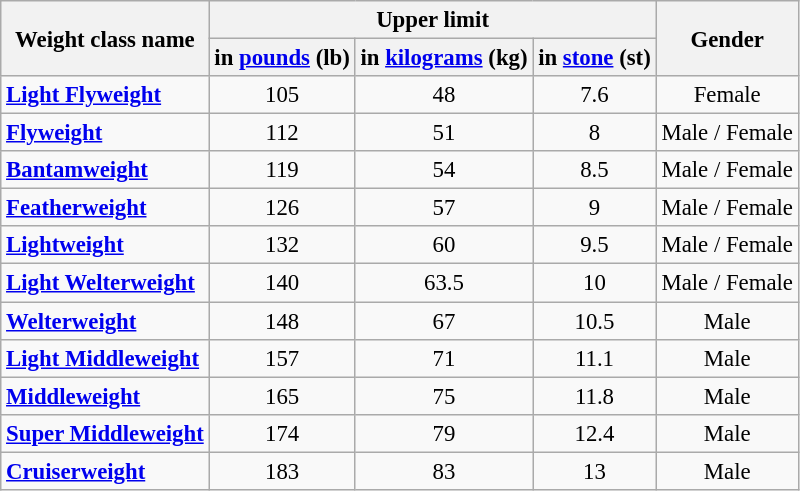<table class="wikitable" style="font-size:95%;">
<tr>
<th rowspan="2">Weight class name</th>
<th colspan="3">Upper limit</th>
<th rowspan="2">Gender</th>
</tr>
<tr>
<th>in <a href='#'>pounds</a> (lb)</th>
<th>in <a href='#'>kilograms</a> (kg)</th>
<th>in <a href='#'>stone</a> (st)</th>
</tr>
<tr style="text-align:center;">
<td align="left"><strong><a href='#'>Light Flyweight</a></strong></td>
<td>105</td>
<td>48</td>
<td>7.6</td>
<td>Female</td>
</tr>
<tr style="text-align:center;">
<td align="left"><strong><a href='#'>Flyweight</a></strong></td>
<td>112</td>
<td>51</td>
<td>8</td>
<td>Male / Female</td>
</tr>
<tr style="text-align:center;">
<td align="left"><strong><a href='#'>Bantamweight</a></strong></td>
<td>119</td>
<td>54</td>
<td>8.5</td>
<td>Male / Female</td>
</tr>
<tr style="text-align:center;">
<td align="left"><strong><a href='#'>Featherweight</a></strong></td>
<td>126</td>
<td>57</td>
<td>9</td>
<td>Male / Female</td>
</tr>
<tr style="text-align:center;">
<td align="left"><strong><a href='#'>Lightweight</a></strong></td>
<td>132</td>
<td>60</td>
<td>9.5</td>
<td>Male / Female</td>
</tr>
<tr style="text-align:center;">
<td align="left"><strong><a href='#'>Light Welterweight</a></strong></td>
<td>140</td>
<td>63.5</td>
<td>10</td>
<td>Male / Female</td>
</tr>
<tr style="text-align:center;">
<td align="left"><strong><a href='#'>Welterweight</a></strong></td>
<td>148</td>
<td>67</td>
<td>10.5</td>
<td>Male</td>
</tr>
<tr style="text-align:center;">
<td align="left"><strong><a href='#'>Light Middleweight</a></strong></td>
<td>157</td>
<td>71</td>
<td>11.1</td>
<td>Male</td>
</tr>
<tr style="text-align:center;">
<td align="left"><strong><a href='#'>Middleweight</a></strong></td>
<td>165</td>
<td>75</td>
<td>11.8</td>
<td>Male</td>
</tr>
<tr style="text-align:center;">
<td align="left"><strong><a href='#'>Super Middleweight</a></strong></td>
<td>174</td>
<td>79</td>
<td>12.4</td>
<td>Male</td>
</tr>
<tr style="text-align:center;">
<td align="left"><strong><a href='#'>Cruiserweight</a></strong></td>
<td>183</td>
<td>83</td>
<td>13</td>
<td>Male</td>
</tr>
</table>
